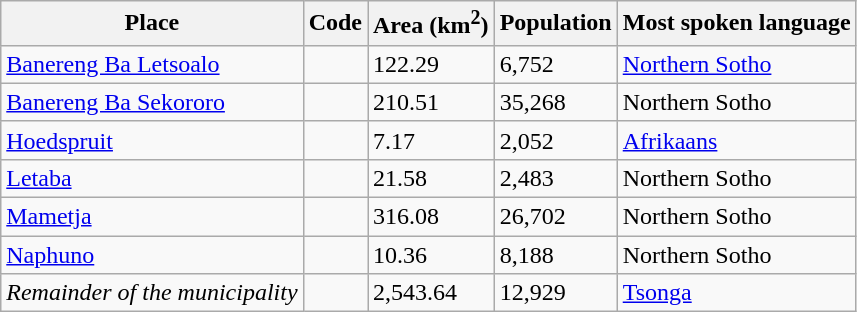<table class="wikitable sortable">
<tr>
<th>Place</th>
<th>Code</th>
<th>Area (km<sup>2</sup>)</th>
<th>Population</th>
<th>Most spoken language</th>
</tr>
<tr>
<td><a href='#'>Banereng Ba Letsoalo</a></td>
<td></td>
<td>122.29</td>
<td>6,752</td>
<td><a href='#'>Northern Sotho</a></td>
</tr>
<tr>
<td><a href='#'>Banereng Ba Sekororo</a></td>
<td></td>
<td>210.51</td>
<td>35,268</td>
<td>Northern Sotho</td>
</tr>
<tr>
<td><a href='#'>Hoedspruit</a></td>
<td></td>
<td>7.17</td>
<td>2,052</td>
<td><a href='#'>Afrikaans</a></td>
</tr>
<tr>
<td><a href='#'>Letaba</a></td>
<td></td>
<td>21.58</td>
<td>2,483</td>
<td>Northern Sotho</td>
</tr>
<tr>
<td><a href='#'>Mametja</a></td>
<td></td>
<td>316.08</td>
<td>26,702</td>
<td>Northern Sotho</td>
</tr>
<tr>
<td><a href='#'>Naphuno</a></td>
<td></td>
<td>10.36</td>
<td>8,188</td>
<td>Northern Sotho</td>
</tr>
<tr>
<td><em>Remainder of the municipality</em></td>
<td></td>
<td>2,543.64</td>
<td>12,929</td>
<td><a href='#'>Tsonga</a></td>
</tr>
</table>
